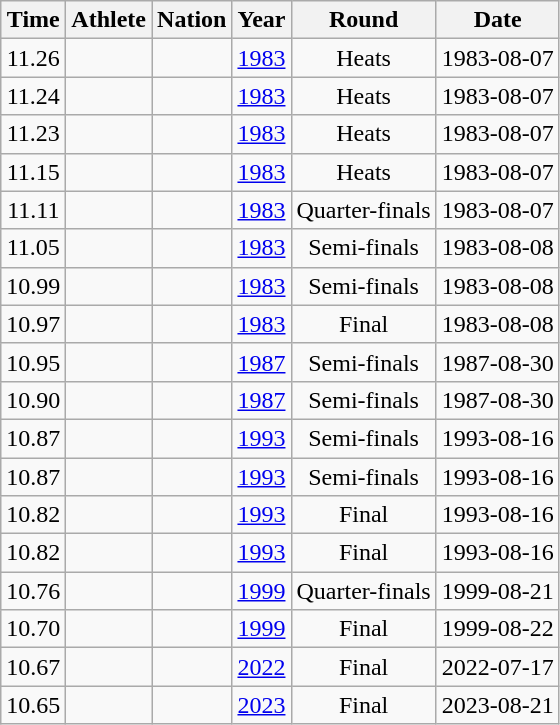<table class="wikitable sortable" style="text-align:center">
<tr>
<th>Time</th>
<th>Athlete</th>
<th>Nation</th>
<th>Year</th>
<th>Round</th>
<th>Date</th>
</tr>
<tr>
<td>11.26</td>
<td align=left></td>
<td align=left></td>
<td><a href='#'>1983</a></td>
<td>Heats</td>
<td>1983-08-07</td>
</tr>
<tr>
<td>11.24</td>
<td align=left></td>
<td align=left></td>
<td><a href='#'>1983</a></td>
<td>Heats</td>
<td>1983-08-07</td>
</tr>
<tr>
<td>11.23</td>
<td align=left></td>
<td align=left></td>
<td><a href='#'>1983</a></td>
<td>Heats</td>
<td>1983-08-07</td>
</tr>
<tr>
<td>11.15</td>
<td align=left></td>
<td align=left></td>
<td><a href='#'>1983</a></td>
<td>Heats</td>
<td>1983-08-07</td>
</tr>
<tr>
<td>11.11</td>
<td align=left></td>
<td align=left></td>
<td><a href='#'>1983</a></td>
<td>Quarter-finals</td>
<td>1983-08-07</td>
</tr>
<tr>
<td>11.05</td>
<td align=left></td>
<td align=left></td>
<td><a href='#'>1983</a></td>
<td>Semi-finals</td>
<td>1983-08-08</td>
</tr>
<tr>
<td>10.99</td>
<td align=left></td>
<td align=left></td>
<td><a href='#'>1983</a></td>
<td>Semi-finals</td>
<td>1983-08-08</td>
</tr>
<tr>
<td>10.97</td>
<td align=left></td>
<td align=left></td>
<td><a href='#'>1983</a></td>
<td>Final</td>
<td>1983-08-08</td>
</tr>
<tr>
<td>10.95</td>
<td align=left></td>
<td align=left></td>
<td><a href='#'>1987</a></td>
<td>Semi-finals</td>
<td>1987-08-30</td>
</tr>
<tr>
<td>10.90</td>
<td align=left></td>
<td align=left></td>
<td><a href='#'>1987</a></td>
<td>Semi-finals</td>
<td>1987-08-30</td>
</tr>
<tr>
<td>10.87</td>
<td align=left></td>
<td align=left></td>
<td><a href='#'>1993</a></td>
<td>Semi-finals</td>
<td>1993-08-16</td>
</tr>
<tr>
<td>10.87</td>
<td align=left></td>
<td align=left></td>
<td><a href='#'>1993</a></td>
<td>Semi-finals</td>
<td>1993-08-16</td>
</tr>
<tr>
<td>10.82</td>
<td align=left></td>
<td align=left></td>
<td><a href='#'>1993</a></td>
<td>Final</td>
<td>1993-08-16</td>
</tr>
<tr>
<td>10.82</td>
<td align=left></td>
<td align=left></td>
<td><a href='#'>1993</a></td>
<td>Final</td>
<td>1993-08-16</td>
</tr>
<tr>
<td>10.76</td>
<td align=left></td>
<td align=left></td>
<td><a href='#'>1999</a></td>
<td>Quarter-finals</td>
<td>1999-08-21</td>
</tr>
<tr>
<td>10.70</td>
<td align=left></td>
<td align=left></td>
<td><a href='#'>1999</a></td>
<td>Final</td>
<td>1999-08-22</td>
</tr>
<tr>
<td>10.67</td>
<td align=left></td>
<td align=left></td>
<td><a href='#'>2022</a></td>
<td>Final</td>
<td>2022-07-17</td>
</tr>
<tr>
<td>10.65</td>
<td align=left></td>
<td align=left></td>
<td><a href='#'>2023</a></td>
<td>Final</td>
<td>2023-08-21</td>
</tr>
</table>
